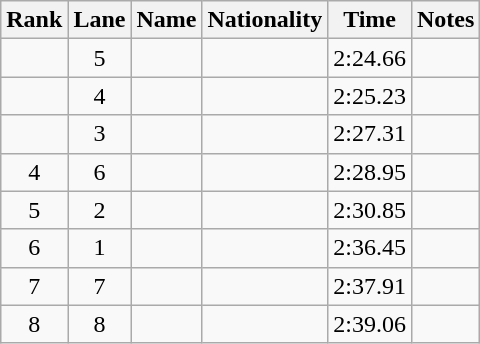<table class="wikitable sortable" style="text-align:center">
<tr>
<th>Rank</th>
<th>Lane</th>
<th>Name</th>
<th>Nationality</th>
<th>Time</th>
<th>Notes</th>
</tr>
<tr>
<td></td>
<td>5</td>
<td align=left></td>
<td align=left></td>
<td>2:24.66</td>
<td></td>
</tr>
<tr>
<td></td>
<td>4</td>
<td align=left></td>
<td align=left></td>
<td>2:25.23</td>
<td></td>
</tr>
<tr>
<td></td>
<td>3</td>
<td align=left></td>
<td align=left></td>
<td>2:27.31</td>
<td></td>
</tr>
<tr>
<td>4</td>
<td>6</td>
<td align=left></td>
<td align=left></td>
<td>2:28.95</td>
<td></td>
</tr>
<tr>
<td>5</td>
<td>2</td>
<td align=left></td>
<td align=left></td>
<td>2:30.85</td>
<td></td>
</tr>
<tr>
<td>6</td>
<td>1</td>
<td align=left></td>
<td align=left></td>
<td>2:36.45</td>
<td></td>
</tr>
<tr>
<td>7</td>
<td>7</td>
<td align=left></td>
<td align=left></td>
<td>2:37.91</td>
<td></td>
</tr>
<tr>
<td>8</td>
<td>8</td>
<td align=left></td>
<td align=left></td>
<td>2:39.06</td>
<td></td>
</tr>
</table>
